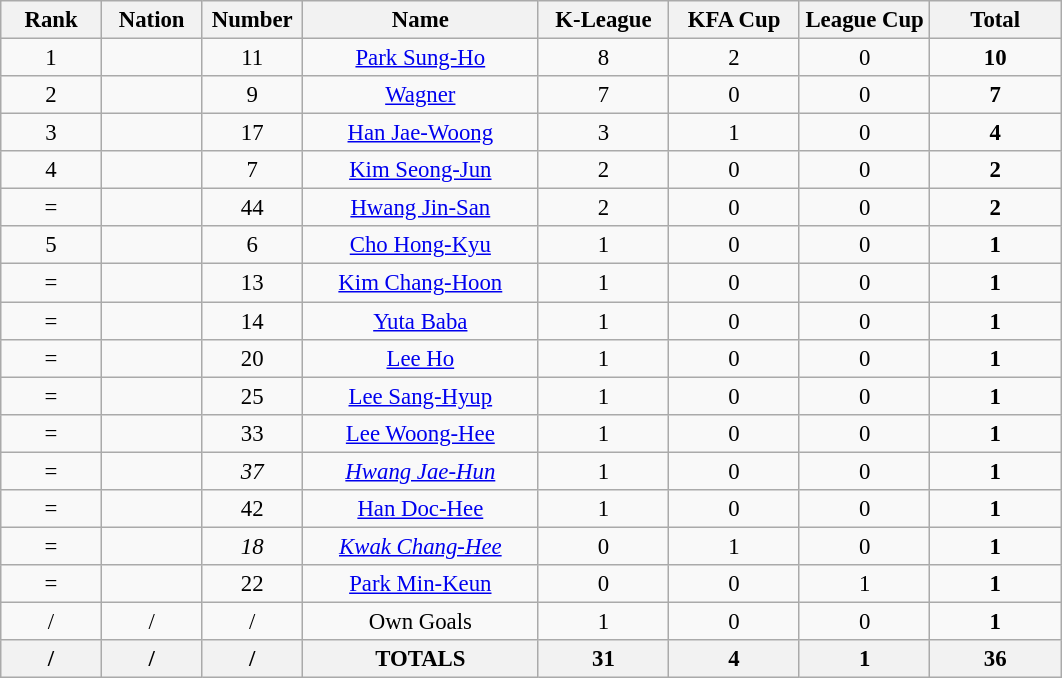<table class="wikitable" style="font-size: 95%; text-align: center;">
<tr>
<th width=60>Rank</th>
<th width=60>Nation</th>
<th width=60>Number</th>
<th width=150>Name</th>
<th width=80>K-League</th>
<th width=80>KFA Cup</th>
<th width=80>League Cup</th>
<th width=80>Total</th>
</tr>
<tr>
<td>1</td>
<td></td>
<td>11</td>
<td><a href='#'>Park Sung-Ho</a></td>
<td>8</td>
<td>2</td>
<td>0</td>
<td><strong>10</strong></td>
</tr>
<tr>
<td>2</td>
<td></td>
<td>9</td>
<td><a href='#'>Wagner</a></td>
<td>7</td>
<td>0</td>
<td>0</td>
<td><strong>7</strong></td>
</tr>
<tr>
<td>3</td>
<td></td>
<td>17</td>
<td><a href='#'>Han Jae-Woong</a></td>
<td>3</td>
<td>1</td>
<td>0</td>
<td><strong>4</strong></td>
</tr>
<tr>
<td>4</td>
<td></td>
<td>7</td>
<td><a href='#'>Kim Seong-Jun</a></td>
<td>2</td>
<td>0</td>
<td>0</td>
<td><strong>2</strong></td>
</tr>
<tr>
<td>=</td>
<td></td>
<td>44</td>
<td><a href='#'>Hwang Jin-San</a></td>
<td>2</td>
<td>0</td>
<td>0</td>
<td><strong>2</strong></td>
</tr>
<tr>
<td>5</td>
<td></td>
<td>6</td>
<td><a href='#'>Cho Hong-Kyu</a></td>
<td>1</td>
<td>0</td>
<td>0</td>
<td><strong>1</strong></td>
</tr>
<tr>
<td>=</td>
<td></td>
<td>13</td>
<td><a href='#'>Kim Chang-Hoon</a></td>
<td>1</td>
<td>0</td>
<td>0</td>
<td><strong>1</strong></td>
</tr>
<tr>
<td>=</td>
<td></td>
<td>14</td>
<td><a href='#'>Yuta Baba</a></td>
<td>1</td>
<td>0</td>
<td>0</td>
<td><strong>1</strong></td>
</tr>
<tr>
<td>=</td>
<td></td>
<td>20</td>
<td><a href='#'>Lee Ho</a></td>
<td>1</td>
<td>0</td>
<td>0</td>
<td><strong>1</strong></td>
</tr>
<tr>
<td>=</td>
<td></td>
<td>25</td>
<td><a href='#'>Lee Sang-Hyup</a></td>
<td>1</td>
<td>0</td>
<td>0</td>
<td><strong>1</strong></td>
</tr>
<tr>
<td>=</td>
<td></td>
<td>33</td>
<td><a href='#'>Lee Woong-Hee</a></td>
<td>1</td>
<td>0</td>
<td>0</td>
<td><strong>1</strong></td>
</tr>
<tr>
<td>=</td>
<td></td>
<td><em>37</em></td>
<td><em><a href='#'>Hwang Jae-Hun</a></em></td>
<td>1</td>
<td>0</td>
<td>0</td>
<td><strong>1</strong></td>
</tr>
<tr>
<td>=</td>
<td></td>
<td>42</td>
<td><a href='#'>Han Doc-Hee</a></td>
<td>1</td>
<td>0</td>
<td>0</td>
<td><strong>1</strong></td>
</tr>
<tr>
<td>=</td>
<td></td>
<td><em>18</em></td>
<td><em><a href='#'>Kwak Chang-Hee</a></em></td>
<td>0</td>
<td>1</td>
<td>0</td>
<td><strong>1</strong></td>
</tr>
<tr>
<td>=</td>
<td></td>
<td>22</td>
<td><a href='#'>Park Min-Keun</a></td>
<td>0</td>
<td>0</td>
<td>1</td>
<td><strong>1</strong></td>
</tr>
<tr>
<td>/</td>
<td>/</td>
<td>/</td>
<td>Own Goals</td>
<td>1</td>
<td>0</td>
<td>0</td>
<td><strong>1</strong></td>
</tr>
<tr>
<th>/</th>
<th>/</th>
<th>/</th>
<th>TOTALS</th>
<th>31</th>
<th>4</th>
<th>1</th>
<th>36</th>
</tr>
</table>
